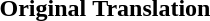<table>
<tr>
<td valign="top" width=25%"><br><strong>Original</strong></td>
<td valign="top"><br><strong>Translation</strong></td>
</tr>
</table>
